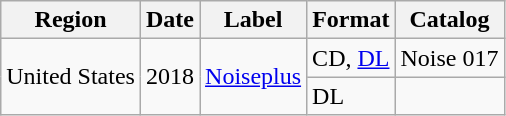<table class="wikitable">
<tr>
<th>Region</th>
<th>Date</th>
<th>Label</th>
<th>Format</th>
<th>Catalog</th>
</tr>
<tr>
<td rowspan="2">United States</td>
<td rowspan="2">2018</td>
<td rowspan="2"><a href='#'>Noiseplus</a></td>
<td>CD, <a href='#'>DL</a></td>
<td>Noise 017</td>
</tr>
<tr>
<td>DL</td>
<td></td>
</tr>
</table>
